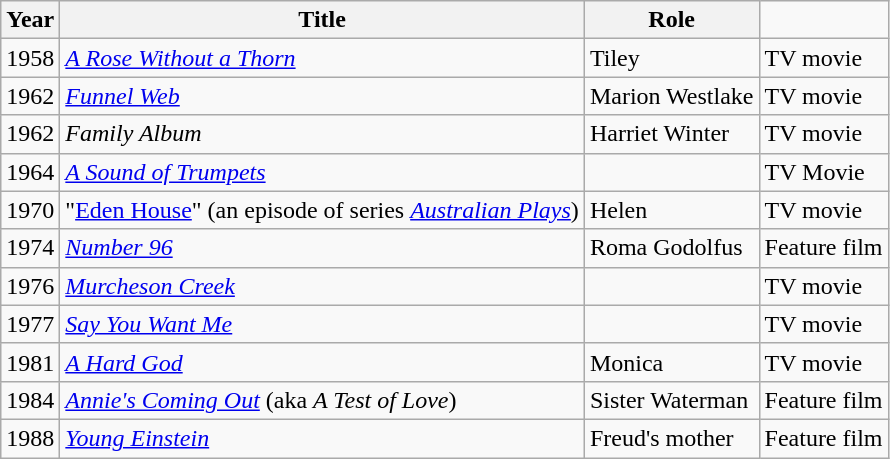<table class="wikitable">
<tr>
<th>Year</th>
<th>Title</th>
<th>Role</th>
</tr>
<tr>
<td>1958</td>
<td><em><a href='#'>A Rose Without a Thorn</a></em></td>
<td>Tiley</td>
<td>TV movie</td>
</tr>
<tr>
<td>1962</td>
<td><em><a href='#'>Funnel Web</a></em></td>
<td>Marion Westlake</td>
<td>TV movie</td>
</tr>
<tr>
<td>1962</td>
<td><em>Family Album</em></td>
<td>Harriet Winter</td>
<td>TV movie</td>
</tr>
<tr>
<td>1964</td>
<td><em><a href='#'>A Sound of Trumpets</a></em></td>
<td></td>
<td>TV Movie</td>
</tr>
<tr>
<td>1970</td>
<td>"<a href='#'>Eden House</a>" (an episode of series <em><a href='#'>Australian Plays</a></em>)</td>
<td>Helen</td>
<td>TV movie</td>
</tr>
<tr>
<td>1974</td>
<td><em><a href='#'>Number 96</a></em></td>
<td>Roma Godolfus</td>
<td>Feature film</td>
</tr>
<tr>
<td>1976</td>
<td><em><a href='#'>Murcheson Creek</a></em></td>
<td></td>
<td>TV movie</td>
</tr>
<tr>
<td>1977</td>
<td><em><a href='#'>Say You Want Me</a></em></td>
<td></td>
<td>TV movie</td>
</tr>
<tr>
<td>1981</td>
<td><em><a href='#'>A Hard God</a></em></td>
<td>Monica</td>
<td>TV movie</td>
</tr>
<tr>
<td>1984</td>
<td><em><a href='#'>Annie's Coming Out</a></em> (aka <em>A Test of Love</em>)</td>
<td>Sister Waterman</td>
<td>Feature film</td>
</tr>
<tr>
<td>1988</td>
<td><em><a href='#'>Young Einstein</a></em></td>
<td>Freud's mother</td>
<td>Feature film</td>
</tr>
</table>
